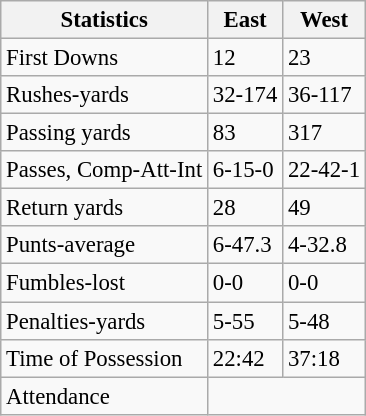<table class="wikitable" style="font-size: 95%;">
<tr>
<th>Statistics</th>
<th>East</th>
<th>West</th>
</tr>
<tr>
<td>First Downs</td>
<td>12</td>
<td>23</td>
</tr>
<tr>
<td>Rushes-yards</td>
<td>32-174</td>
<td>36-117</td>
</tr>
<tr>
<td>Passing yards</td>
<td>83</td>
<td>317</td>
</tr>
<tr>
<td>Passes, Comp-Att-Int</td>
<td>6-15-0</td>
<td>22-42-1</td>
</tr>
<tr>
<td>Return yards</td>
<td>28</td>
<td>49</td>
</tr>
<tr>
<td>Punts-average</td>
<td>6-47.3</td>
<td>4-32.8</td>
</tr>
<tr>
<td>Fumbles-lost</td>
<td>0-0</td>
<td>0-0</td>
</tr>
<tr>
<td>Penalties-yards</td>
<td>5-55</td>
<td>5-48</td>
</tr>
<tr>
<td>Time of Possession</td>
<td>22:42</td>
<td>37:18</td>
</tr>
<tr>
<td>Attendance</td>
<td colspan=2></td>
</tr>
</table>
